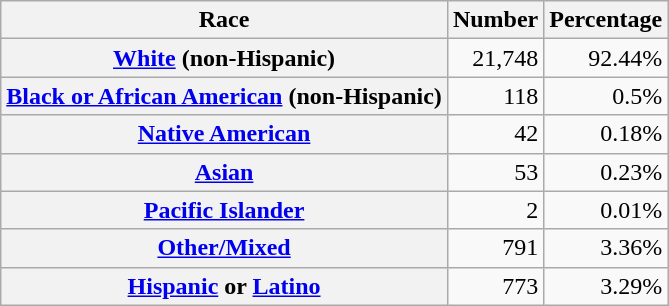<table class="wikitable" style="text-align:right">
<tr>
<th scope="col">Race</th>
<th scope="col">Number</th>
<th scope="col">Percentage</th>
</tr>
<tr>
<th scope="row"><a href='#'>White</a> (non-Hispanic)</th>
<td>21,748</td>
<td>92.44%</td>
</tr>
<tr>
<th scope="row"><a href='#'>Black or African American</a> (non-Hispanic)</th>
<td>118</td>
<td>0.5%</td>
</tr>
<tr>
<th scope="row"><a href='#'>Native American</a></th>
<td>42</td>
<td>0.18%</td>
</tr>
<tr>
<th scope="row"><a href='#'>Asian</a></th>
<td>53</td>
<td>0.23%</td>
</tr>
<tr>
<th scope="row"><a href='#'>Pacific Islander</a></th>
<td>2</td>
<td>0.01%</td>
</tr>
<tr>
<th scope="row"><a href='#'>Other/Mixed</a></th>
<td>791</td>
<td>3.36%</td>
</tr>
<tr>
<th scope="row"><a href='#'>Hispanic</a> or <a href='#'>Latino</a></th>
<td>773</td>
<td>3.29%</td>
</tr>
</table>
